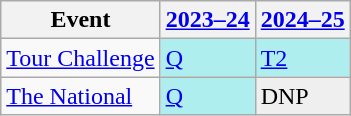<table class="wikitable" border="1">
<tr>
<th>Event</th>
<th><a href='#'>2023–24</a></th>
<th><a href='#'>2024–25</a></th>
</tr>
<tr>
<td><a href='#'>Tour Challenge</a></td>
<td style="background:#afeeee;"><a href='#'>Q</a></td>
<td style="background:#afeeee;"><a href='#'>T2</a></td>
</tr>
<tr>
<td><a href='#'>The National</a></td>
<td style="background:#afeeee;"><a href='#'>Q</a></td>
<td style="background:#EFEFEF;">DNP</td>
</tr>
</table>
